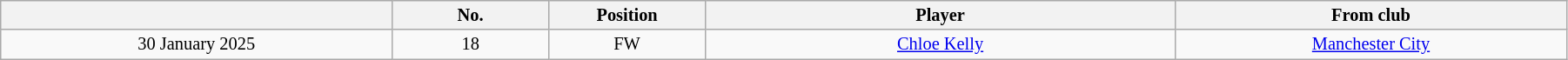<table class="wikitable sortable" style="width:95%; text-align:center; font-size:85%; text-align:centre;">
<tr>
<th width="25%"></th>
<th width="10%">No.</th>
<th width="10%">Position</th>
<th>Player</th>
<th width="25%">From club</th>
</tr>
<tr>
<td>30 January 2025</td>
<td>18</td>
<td>FW</td>
<td> <a href='#'>Chloe Kelly</a></td>
<td> <a href='#'>Manchester City</a></td>
</tr>
</table>
